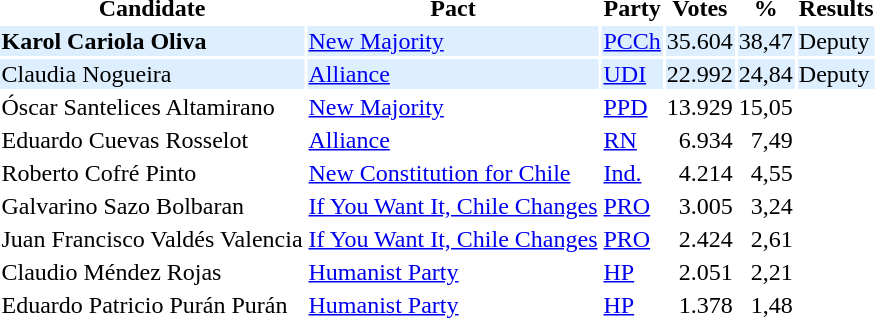<table class=sortable class="wikitable">
<tr>
<th>Candidate</th>
<th>Pact</th>
<th>Party</th>
<th>Votes</th>
<th>%</th>
<th>Results</th>
</tr>
<tr bgcolor=#DDEEFF>
<td><strong>Karol Cariola Oliva</strong></td>
<td><a href='#'>New Majority</a></td>
<td><a href='#'>PCCh</a></td>
<td align=right>35.604</td>
<td align=right>38,47</td>
<td>Deputy</td>
</tr>
<tr bgcolor=#DDEEFF>
<td>Claudia Nogueira</td>
<td><a href='#'>Alliance</a></td>
<td><a href='#'>UDI</a></td>
<td align=right>22.992</td>
<td align=right>24,84</td>
<td>Deputy</td>
</tr>
<tr>
<td>Óscar Santelices Altamirano</td>
<td><a href='#'>New Majority</a></td>
<td><a href='#'>PPD</a></td>
<td align=right>13.929</td>
<td align=right>15,05</td>
<td></td>
</tr>
<tr>
<td>Eduardo Cuevas Rosselot</td>
<td><a href='#'>Alliance</a></td>
<td><a href='#'>RN</a></td>
<td align=right>6.934</td>
<td align=right>7,49</td>
<td></td>
</tr>
<tr>
<td>Roberto Cofré Pinto</td>
<td><a href='#'>New Constitution for Chile</a></td>
<td><a href='#'>Ind.</a></td>
<td align=right>4.214</td>
<td align=right>4,55</td>
<td></td>
</tr>
<tr>
<td>Galvarino Sazo Bolbaran</td>
<td><a href='#'>If You Want It, Chile Changes</a></td>
<td><a href='#'>PRO</a></td>
<td align=right>3.005</td>
<td align=right>3,24</td>
<td></td>
</tr>
<tr>
<td>Juan Francisco Valdés Valencia</td>
<td><a href='#'>If You Want It, Chile Changes</a></td>
<td><a href='#'>PRO</a></td>
<td align=right>2.424</td>
<td align=right>2,61</td>
<td></td>
</tr>
<tr>
<td>Claudio Méndez Rojas</td>
<td><a href='#'>Humanist Party</a></td>
<td><a href='#'>HP</a></td>
<td align=right>2.051</td>
<td align=right>2,21</td>
<td></td>
</tr>
<tr>
<td>Eduardo Patricio Purán Purán</td>
<td><a href='#'>Humanist Party</a></td>
<td><a href='#'>HP</a></td>
<td align=right>1.378</td>
<td align=right>1,48</td>
<td></td>
</tr>
<tr>
</tr>
</table>
